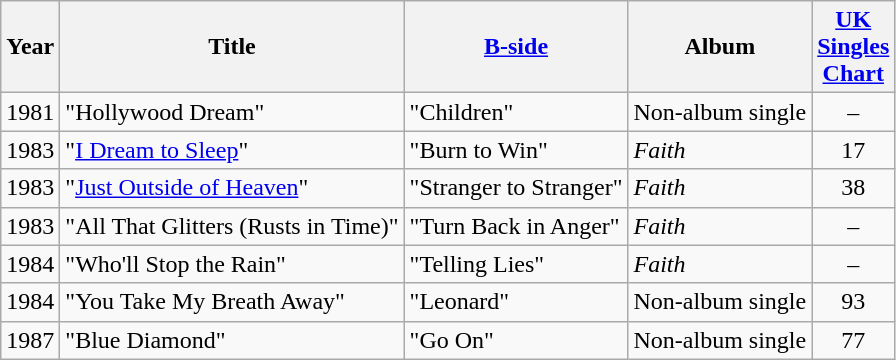<table class="wikitable sortable">
<tr>
<th>Year</th>
<th>Title</th>
<th><a href='#'>B-side</a></th>
<th>Album</th>
<th style="text-align:center; width:40px;"><a href='#'>UK Singles Chart</a></th>
</tr>
<tr>
<td style="text-align:left;">1981</td>
<td style="text-align:left;">"Hollywood Dream"</td>
<td style="text-align:left;">"Children"</td>
<td style="text-align:left;">Non-album single</td>
<td style="text-align:center;">–</td>
</tr>
<tr>
<td style="text-align:left;">1983</td>
<td style="text-align:left;">"<a href='#'>I Dream to Sleep</a>"</td>
<td style="text-align:left;">"Burn to Win"</td>
<td style="text-align:left;"><em>Faith</em></td>
<td style="text-align:center;">17</td>
</tr>
<tr>
<td style="text-align:left;">1983</td>
<td style="text-align:left;">"<a href='#'>Just Outside of Heaven</a>"</td>
<td style="text-align:left;">"Stranger to Stranger"</td>
<td style="text-align:left;"><em>Faith</em></td>
<td style="text-align:center;">38</td>
</tr>
<tr>
<td style="text-align:left;">1983</td>
<td style="text-align:left;">"All That Glitters (Rusts in Time)"</td>
<td style="text-align:left;">"Turn Back in Anger"</td>
<td style="text-align:left;"><em>Faith</em></td>
<td style="text-align:center;">–</td>
</tr>
<tr>
<td style="text-align:left;">1984</td>
<td style="text-align:left;">"Who'll Stop the Rain"</td>
<td style="text-align:left;">"Telling Lies"</td>
<td style="text-align:left;"><em>Faith</em></td>
<td style="text-align:center;">–</td>
</tr>
<tr>
<td style="text-align:left;">1984</td>
<td style="text-align:left;">"You Take My Breath Away"</td>
<td style="text-align:left;">"Leonard"</td>
<td style="text-align:left;">Non-album single</td>
<td style="text-align:center;">93</td>
</tr>
<tr>
<td style="text-align:left;">1987</td>
<td style="text-align:left;">"Blue Diamond"</td>
<td style="text-align:left;">"Go On"</td>
<td style="text-align:left;">Non-album single</td>
<td style="text-align:center;">77</td>
</tr>
</table>
